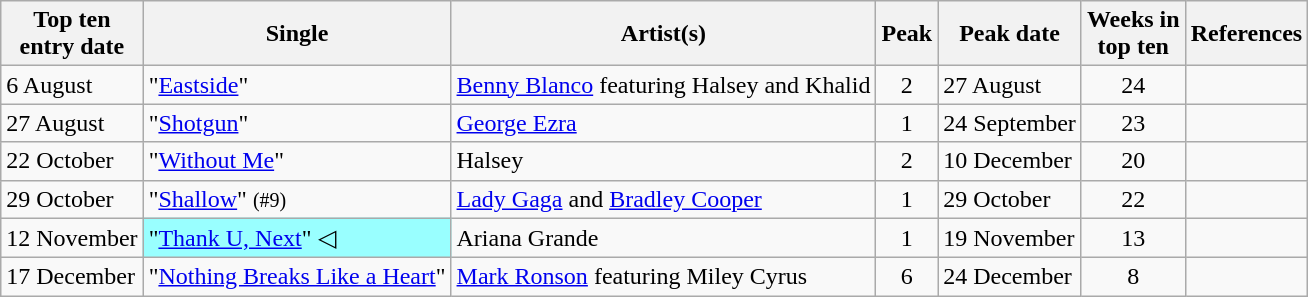<table class="wikitable sortable">
<tr>
<th>Top ten<br>entry date</th>
<th>Single</th>
<th>Artist(s)</th>
<th data-sort-type="number">Peak</th>
<th>Peak date</th>
<th data-sort-type="number">Weeks in<br>top ten</th>
<th>References</th>
</tr>
<tr>
<td>6 August</td>
<td>"<a href='#'>Eastside</a>" </td>
<td><a href='#'>Benny Blanco</a> featuring Halsey and Khalid</td>
<td style="text-align:center;">2</td>
<td>27 August</td>
<td style="text-align:center;">24</td>
<td style="text-align:center;"></td>
</tr>
<tr>
<td>27 August</td>
<td>"<a href='#'>Shotgun</a>"</td>
<td><a href='#'>George Ezra</a></td>
<td style="text-align:center;">1</td>
<td>24 September</td>
<td style="text-align:center;">23</td>
<td style="text-align:center;"></td>
</tr>
<tr>
<td>22 October</td>
<td>"<a href='#'>Without Me</a>"</td>
<td>Halsey</td>
<td style="text-align:center;">2</td>
<td>10 December</td>
<td style="text-align:center;">20</td>
<td style="text-align:center;"></td>
</tr>
<tr>
<td>29 October</td>
<td>"<a href='#'>Shallow</a>" <small>(#9)</small> </td>
<td><a href='#'>Lady Gaga</a> and <a href='#'>Bradley Cooper</a></td>
<td style="text-align:center;">1</td>
<td>29 October</td>
<td style="text-align:center;">22</td>
<td style="text-align:center;"></td>
</tr>
<tr>
<td>12 November</td>
<td style="background:#9ff;">"<a href='#'>Thank U, Next</a>" ◁ </td>
<td>Ariana Grande</td>
<td style="text-align:center;">1</td>
<td>19 November</td>
<td style="text-align:center;">13</td>
<td style="text-align:center;"></td>
</tr>
<tr>
<td>17 December</td>
<td>"<a href='#'>Nothing Breaks Like a Heart</a>" </td>
<td><a href='#'>Mark Ronson</a> featuring Miley Cyrus</td>
<td style="text-align:center;">6</td>
<td>24 December</td>
<td style="text-align:center;">8</td>
<td style="text-align:center;"></td>
</tr>
</table>
